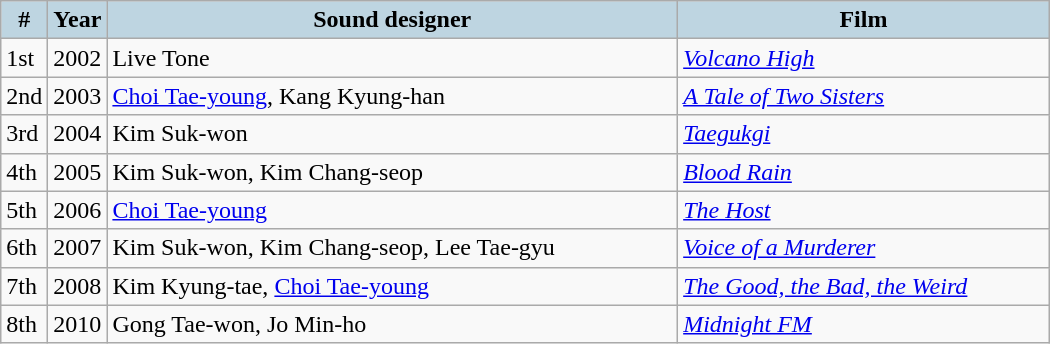<table class="wikitable" style="width:700px">
<tr>
<th style="background:#BED5E1; width:10px">#</th>
<th style="background:#BED5E1; width:10px">Year</th>
<th style="background:#BED5E1;">Sound designer</th>
<th style="background:#BED5E1;">Film</th>
</tr>
<tr>
<td>1st</td>
<td>2002</td>
<td>Live Tone</td>
<td><em><a href='#'>Volcano High</a></em></td>
</tr>
<tr>
<td>2nd</td>
<td>2003</td>
<td><a href='#'>Choi Tae-young</a>, Kang Kyung-han</td>
<td><em><a href='#'>A Tale of Two Sisters</a></em></td>
</tr>
<tr>
<td>3rd</td>
<td>2004</td>
<td>Kim Suk-won</td>
<td><em><a href='#'>Taegukgi</a></em></td>
</tr>
<tr>
<td>4th</td>
<td>2005</td>
<td>Kim Suk-won, Kim Chang-seop</td>
<td><em><a href='#'>Blood Rain</a></em></td>
</tr>
<tr>
<td>5th</td>
<td>2006</td>
<td><a href='#'>Choi Tae-young</a></td>
<td><em><a href='#'>The Host</a></em></td>
</tr>
<tr>
<td>6th</td>
<td>2007</td>
<td>Kim Suk-won, Kim Chang-seop, Lee Tae-gyu</td>
<td><em><a href='#'>Voice of a Murderer</a></em></td>
</tr>
<tr>
<td>7th</td>
<td>2008</td>
<td>Kim Kyung-tae, <a href='#'>Choi Tae-young</a></td>
<td><em><a href='#'>The Good, the Bad, the Weird</a></em></td>
</tr>
<tr>
<td>8th</td>
<td>2010</td>
<td>Gong Tae-won, Jo Min-ho</td>
<td><em><a href='#'>Midnight FM</a></em></td>
</tr>
</table>
